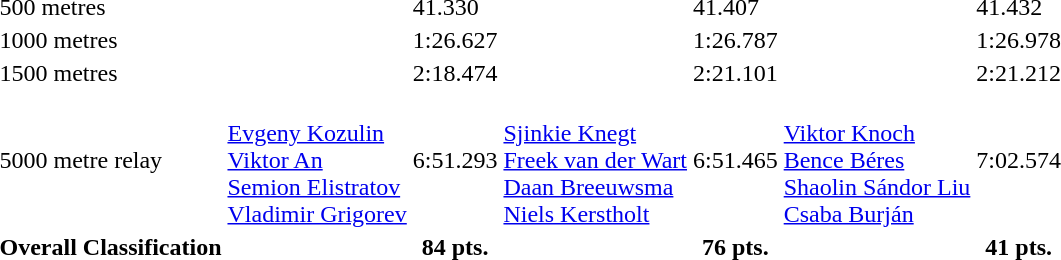<table>
<tr>
<td>500 metres</td>
<td></td>
<td>41.330</td>
<td></td>
<td>41.407</td>
<td></td>
<td>41.432</td>
</tr>
<tr>
<td>1000 metres</td>
<td></td>
<td>1:26.627</td>
<td></td>
<td>1:26.787</td>
<td></td>
<td>1:26.978</td>
</tr>
<tr>
<td>1500 metres</td>
<td></td>
<td>2:18.474</td>
<td></td>
<td>2:21.101</td>
<td></td>
<td>2:21.212</td>
</tr>
<tr>
<td>5000 metre relay</td>
<td valign=top><br><a href='#'>Evgeny Kozulin</a><br><a href='#'>Viktor An</a><br><a href='#'>Semion Elistratov</a><br><a href='#'>Vladimir Grigorev</a></td>
<td>6:51.293</td>
<td valign=top><br><a href='#'>Sjinkie Knegt</a><br><a href='#'>Freek van der Wart</a><br><a href='#'>Daan Breeuwsma</a><br><a href='#'>Niels Kerstholt</a></td>
<td>6:51.465</td>
<td valign=top><br><a href='#'>Viktor Knoch</a><br><a href='#'>Bence Béres</a><br><a href='#'>Shaolin Sándor Liu</a><br><a href='#'>Csaba Burján</a></td>
<td>7:02.574</td>
</tr>
<tr>
<th>Overall Classification</th>
<th></th>
<th>84 pts.</th>
<th></th>
<th>76 pts.</th>
<th></th>
<th>41 pts.</th>
</tr>
</table>
